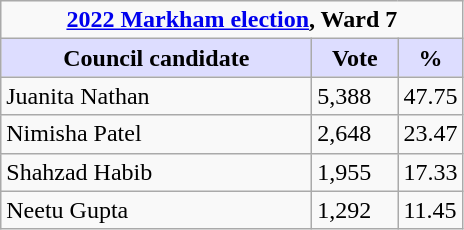<table class="wikitable">
<tr>
<td colspan="3" style="text-align:center;"><strong><a href='#'>2022 Markham election</a>, Ward 7</strong></td>
</tr>
<tr>
<th style="background:#ddf; width:200px;">Council candidate</th>
<th style="background:#ddf; width:50px;">Vote</th>
<th style="background:#ddf; width:30px;">%</th>
</tr>
<tr>
<td>Juanita Nathan</td>
<td>5,388</td>
<td>47.75</td>
</tr>
<tr>
<td>Nimisha Patel</td>
<td>2,648</td>
<td>23.47</td>
</tr>
<tr>
<td>Shahzad Habib</td>
<td>1,955</td>
<td>17.33</td>
</tr>
<tr>
<td>Neetu Gupta</td>
<td>1,292</td>
<td>11.45</td>
</tr>
</table>
